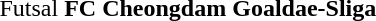<table>
<tr>
<td>Futsal</td>
<td><strong>FC Cheongdam</strong></td>
<td><strong>Goaldae-Sliga</strong></td>
<td></td>
</tr>
</table>
